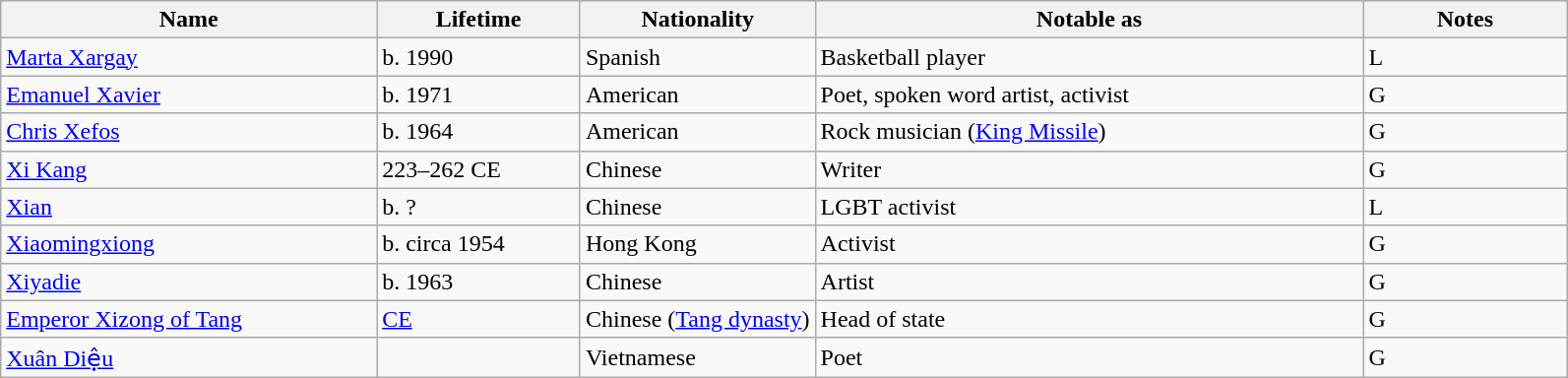<table class="wikitable sortable">
<tr>
<th style="width:24%;">Name</th>
<th style="width:13%;">Lifetime</th>
<th style="width:15%;">Nationality</th>
<th style="width:35%;">Notable as</th>
<th style="width:17%;">Notes</th>
</tr>
<tr>
<td><a href='#'>Marta Xargay</a></td>
<td>b. 1990</td>
<td>Spanish</td>
<td>Basketball player</td>
<td>L</td>
</tr>
<tr>
<td><a href='#'>Emanuel Xavier</a></td>
<td>b. 1971</td>
<td>American</td>
<td>Poet, spoken word artist, activist</td>
<td>G</td>
</tr>
<tr>
<td><a href='#'>Chris Xefos</a></td>
<td>b. 1964</td>
<td>American</td>
<td>Rock musician (<a href='#'>King Missile</a>)</td>
<td>G</td>
</tr>
<tr>
<td><a href='#'>Xi Kang</a></td>
<td>223–262 CE</td>
<td>Chinese</td>
<td>Writer</td>
<td>G</td>
</tr>
<tr>
<td><a href='#'>Xian</a></td>
<td>b. ?</td>
<td>Chinese</td>
<td>LGBT activist</td>
<td>L</td>
</tr>
<tr>
<td><a href='#'>Xiaomingxiong</a></td>
<td>b. circa 1954</td>
<td>Hong Kong</td>
<td>Activist</td>
<td>G</td>
</tr>
<tr>
<td><a href='#'>Xiyadie</a></td>
<td>b. 1963</td>
<td>Chinese</td>
<td>Artist</td>
<td>G</td>
</tr>
<tr>
<td><a href='#'>Emperor Xizong of Tang</a></td>
<td> <a href='#'>CE</a></td>
<td>Chinese (<a href='#'>Tang dynasty</a>)</td>
<td>Head of state</td>
<td>G</td>
</tr>
<tr>
<td><a href='#'>Xuân Diệu</a> </td>
<td></td>
<td>Vietnamese</td>
<td>Poet</td>
<td>G</td>
</tr>
</table>
